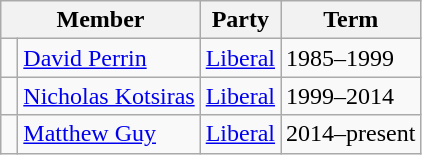<table class="wikitable">
<tr>
<th colspan="2">Member</th>
<th>Party</th>
<th>Term</th>
</tr>
<tr>
<td> </td>
<td><a href='#'>David Perrin</a></td>
<td><a href='#'>Liberal</a></td>
<td>1985–1999</td>
</tr>
<tr>
<td> </td>
<td><a href='#'>Nicholas Kotsiras</a></td>
<td><a href='#'>Liberal</a></td>
<td>1999–2014</td>
</tr>
<tr>
<td> </td>
<td><a href='#'>Matthew Guy</a></td>
<td><a href='#'>Liberal</a></td>
<td>2014–present</td>
</tr>
</table>
